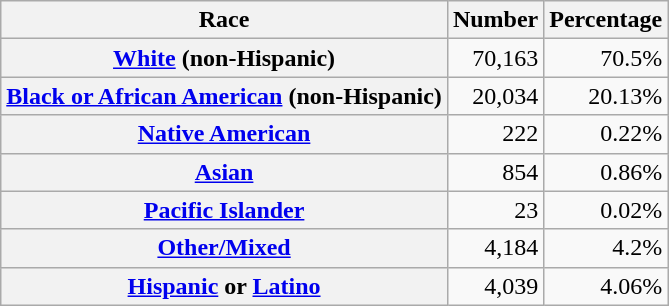<table class="wikitable" style="text-align:right">
<tr>
<th scope="col">Race</th>
<th scope="col">Number</th>
<th scope="col">Percentage</th>
</tr>
<tr>
<th scope="row"><a href='#'>White</a> (non-Hispanic)</th>
<td>70,163</td>
<td>70.5%</td>
</tr>
<tr>
<th scope="row"><a href='#'>Black or African American</a> (non-Hispanic)</th>
<td>20,034</td>
<td>20.13%</td>
</tr>
<tr>
<th scope="row"><a href='#'>Native American</a></th>
<td>222</td>
<td>0.22%</td>
</tr>
<tr>
<th scope="row"><a href='#'>Asian</a></th>
<td>854</td>
<td>0.86%</td>
</tr>
<tr>
<th scope="row"><a href='#'>Pacific Islander</a></th>
<td>23</td>
<td>0.02%</td>
</tr>
<tr>
<th scope="row"><a href='#'>Other/Mixed</a></th>
<td>4,184</td>
<td>4.2%</td>
</tr>
<tr>
<th scope="row"><a href='#'>Hispanic</a> or <a href='#'>Latino</a></th>
<td>4,039</td>
<td>4.06%</td>
</tr>
</table>
